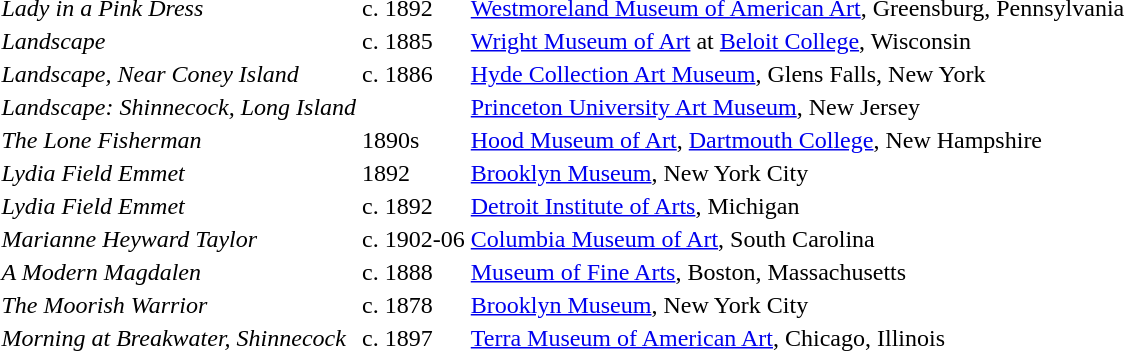<table>
<tr>
<td><em>Lady in a Pink Dress</em></td>
<td>c. 1892</td>
<td><a href='#'>Westmoreland Museum of American Art</a>, Greensburg, Pennsylvania</td>
</tr>
<tr>
<td><em>Landscape</em></td>
<td>c. 1885</td>
<td><a href='#'>Wright Museum of Art</a> at <a href='#'>Beloit College</a>, Wisconsin</td>
</tr>
<tr>
<td><em>Landscape, Near Coney Island</em></td>
<td>c. 1886</td>
<td><a href='#'>Hyde Collection Art Museum</a>, Glens Falls, New York</td>
</tr>
<tr>
<td><em>Landscape: Shinnecock, Long Island</em></td>
<td></td>
<td><a href='#'>Princeton University Art Museum</a>, New Jersey</td>
</tr>
<tr>
<td><em>The Lone Fisherman</em></td>
<td>1890s</td>
<td><a href='#'>Hood Museum of Art</a>, <a href='#'>Dartmouth College</a>, New Hampshire</td>
</tr>
<tr>
<td><em>Lydia Field Emmet</em></td>
<td>1892</td>
<td><a href='#'>Brooklyn Museum</a>, New York City</td>
</tr>
<tr>
<td><em>Lydia Field Emmet</em></td>
<td>c. 1892</td>
<td><a href='#'>Detroit Institute of Arts</a>, Michigan</td>
</tr>
<tr>
<td><em>Marianne Heyward Taylor</em></td>
<td>c. 1902-06</td>
<td><a href='#'>Columbia Museum of Art</a>, South Carolina</td>
</tr>
<tr>
<td><em>A Modern Magdalen</em></td>
<td>c. 1888</td>
<td><a href='#'>Museum of Fine Arts</a>, Boston, Massachusetts</td>
</tr>
<tr>
<td><em>The Moorish Warrior</em></td>
<td>c. 1878</td>
<td><a href='#'>Brooklyn Museum</a>, New York City</td>
</tr>
<tr>
<td><em>Morning at Breakwater, Shinnecock</em></td>
<td>c. 1897</td>
<td><a href='#'>Terra Museum of American Art</a>, Chicago, Illinois</td>
</tr>
</table>
